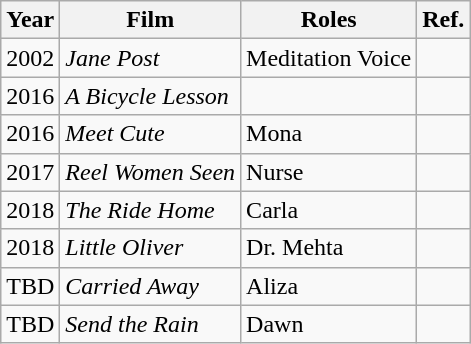<table class="wikitable sortable">
<tr>
<th>Year</th>
<th>Film</th>
<th>Roles</th>
<th class="unsortable">Ref.</th>
</tr>
<tr>
<td>2002</td>
<td><em>Jane Post</em></td>
<td>Meditation Voice</td>
<td></td>
</tr>
<tr>
<td>2016</td>
<td data-sort-value="Bicycle Lesson, A"><em>A Bicycle Lesson</em></td>
<td></td>
<td></td>
</tr>
<tr>
<td>2016</td>
<td><em>Meet Cute</em></td>
<td>Mona</td>
<td></td>
</tr>
<tr>
<td>2017</td>
<td><em>Reel Women Seen</em></td>
<td>Nurse</td>
<td></td>
</tr>
<tr>
<td>2018</td>
<td data-sort-value="Ride Home, The"><em>The Ride Home</em></td>
<td>Carla</td>
<td></td>
</tr>
<tr>
<td>2018</td>
<td><em>Little Oliver</em></td>
<td>Dr. Mehta</td>
<td></td>
</tr>
<tr>
<td>TBD</td>
<td><em>Carried Away</em></td>
<td>Aliza</td>
<td></td>
</tr>
<tr>
<td>TBD</td>
<td><em>Send the Rain</em></td>
<td>Dawn</td>
<td></td>
</tr>
</table>
